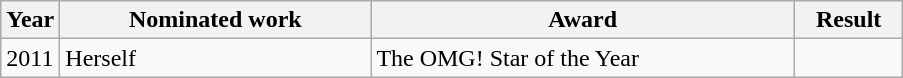<table class="wikitable">
<tr>
<th>Year</th>
<th width="200">Nominated work</th>
<th width="275">Award</th>
<th width="65">Result</th>
</tr>
<tr>
<td>2011</td>
<td>Herself</td>
<td>The OMG! Star of the Year</td>
<td></td>
</tr>
</table>
